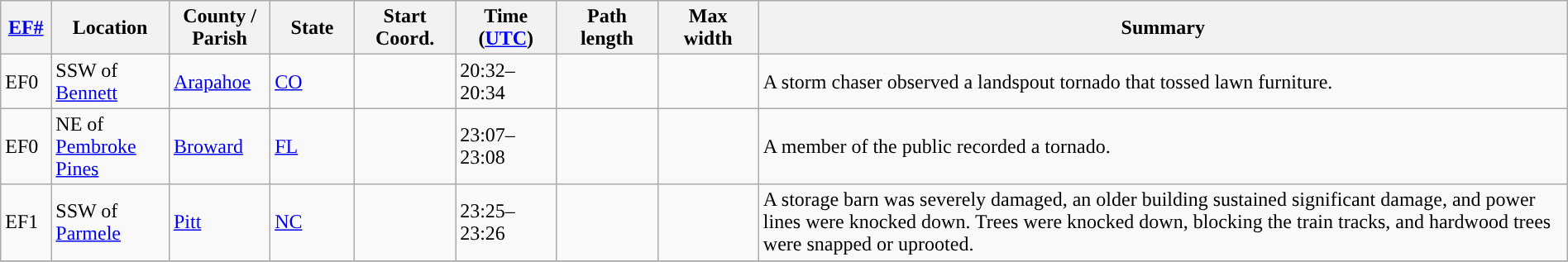<table class="wikitable sortable" style="width:100%;">
<tr>
<th scope="col"  style="width:3%; text-align:center;"><a href='#'>EF#</a></th>
<th scope="col"  style="width:7%; text-align:center;" class="unsortable">Location</th>
<th scope="col"  style="width:6%; text-align:center;" class="unsortable">County / Parish</th>
<th scope="col"  style="width:5%; text-align:center;">State</th>
<th scope="col"  style="width:6%; text-align:center;">Start Coord.</th>
<th scope="col"  style="width:6%; text-align:center;">Time (<a href='#'>UTC</a>)</th>
<th scope="col"  style="width:6%; text-align:center;">Path length</th>
<th scope="col"  style="width:6%; text-align:center;">Max width</th>
<th scope="col" class="unsortable" style="width:48%; text-align:center;">Summary</th>
</tr>
<tr>
<td>EF0</td>
<td>SSW of <a href='#'>Bennett</a></td>
<td><a href='#'>Arapahoe</a></td>
<td><a href='#'>CO</a></td>
<td></td>
<td>20:32–20:34</td>
<td></td>
<td></td>
<td>A storm chaser observed a landspout tornado that tossed lawn furniture.</td>
</tr>
<tr>
<td>EF0</td>
<td>NE of <a href='#'>Pembroke Pines</a></td>
<td><a href='#'>Broward</a></td>
<td><a href='#'>FL</a></td>
<td></td>
<td>23:07–23:08</td>
<td></td>
<td></td>
<td>A member of the public recorded a tornado.</td>
</tr>
<tr>
<td>EF1</td>
<td>SSW of <a href='#'>Parmele</a></td>
<td><a href='#'>Pitt</a></td>
<td><a href='#'>NC</a></td>
<td></td>
<td>23:25–23:26</td>
<td></td>
<td></td>
<td>A storage barn was severely damaged, an older building sustained significant damage, and power lines were knocked down. Trees were knocked down, blocking the train tracks, and hardwood trees were snapped or uprooted.</td>
</tr>
<tr>
</tr>
</table>
